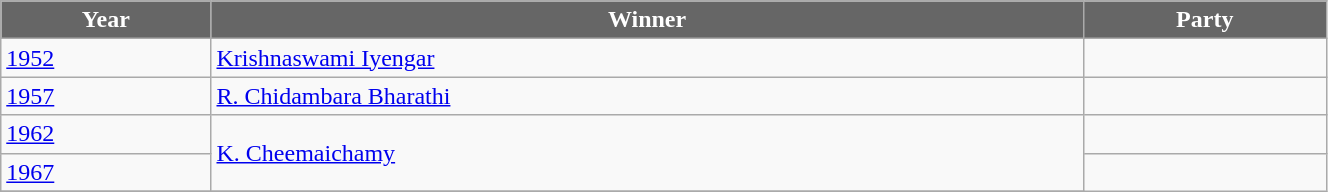<table class="wikitable" width="70%">
<tr>
<th style="background-color:#666666; color:white">Year</th>
<th style="background-color:#666666; color:white">Winner</th>
<th style="background-color:#666666; color:white" colspan="2">Party</th>
</tr>
<tr>
<td><a href='#'>1952</a></td>
<td><a href='#'>Krishnaswami Iyengar</a></td>
<td></td>
</tr>
<tr>
<td><a href='#'>1957</a></td>
<td><a href='#'>R. Chidambara Bharathi</a></td>
</tr>
<tr>
<td><a href='#'>1962</a></td>
<td rowspan=2><a href='#'>K. Cheemaichamy</a></td>
<td></td>
</tr>
<tr>
<td><a href='#'>1967</a></td>
</tr>
<tr>
</tr>
</table>
